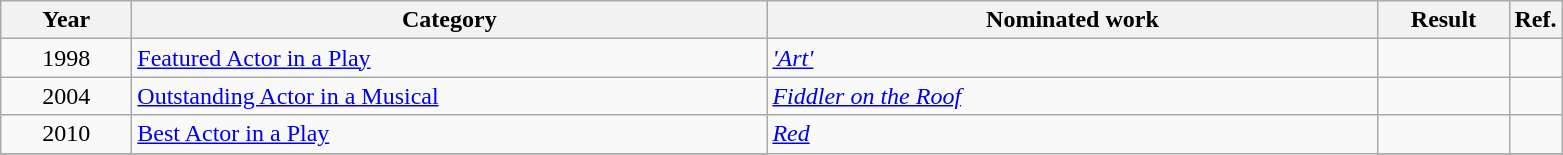<table class=wikitable>
<tr>
<th scope="col" style="width:5em;">Year</th>
<th scope="col" style="width:26em;">Category</th>
<th scope="col" style="width:25em;">Nominated work</th>
<th scope="col" style="width:5em;">Result</th>
<th>Ref.</th>
</tr>
<tr>
<td style="text-align:center;">1998</td>
<td><a href='#'>Featured Actor in a Play</a></td>
<td><em><a href='#'>'Art'</a></em></td>
<td></td>
<td></td>
</tr>
<tr>
<td style="text-align:center;">2004</td>
<td><a href='#'>Outstanding Actor in a Musical</a></td>
<td><em><a href='#'>Fiddler on the Roof</a></em></td>
<td></td>
<td></td>
</tr>
<tr>
<td style="text-align:center;">2010</td>
<td><a href='#'>Best Actor in a Play</a></td>
<td rowspan="2"><em><a href='#'>Red</a></em></td>
<td></td>
<td></td>
</tr>
<tr>
</tr>
</table>
